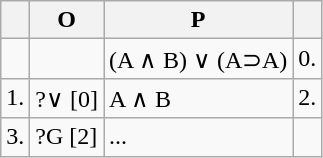<table class="wikitable">
<tr>
<th></th>
<th>O</th>
<th>P</th>
<th></th>
</tr>
<tr>
<td></td>
<td></td>
<td>(A ∧ B) ∨ (A⊃A)</td>
<td>0.</td>
</tr>
<tr>
<td>1.</td>
<td>?∨ [0]</td>
<td>A ∧ B</td>
<td>2.</td>
</tr>
<tr>
<td>3.</td>
<td>?G [2]</td>
<td>...</td>
<td></td>
</tr>
</table>
